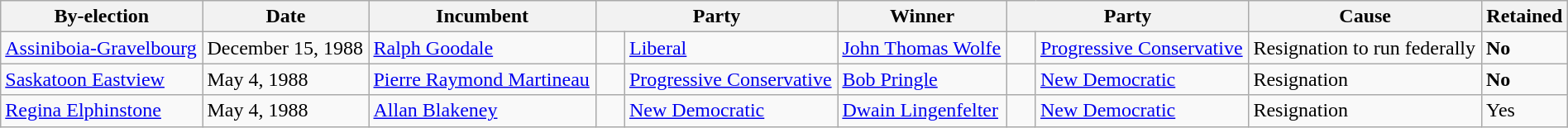<table class=wikitable style="width:100%">
<tr>
<th>By-election</th>
<th>Date</th>
<th>Incumbent</th>
<th colspan=2>Party</th>
<th>Winner</th>
<th colspan=2>Party</th>
<th>Cause</th>
<th>Retained</th>
</tr>
<tr>
<td><a href='#'>Assiniboia-Gravelbourg</a></td>
<td>December 15, 1988</td>
<td><a href='#'>Ralph Goodale</a></td>
<td>    </td>
<td><a href='#'>Liberal</a></td>
<td><a href='#'>John Thomas Wolfe</a></td>
<td>    </td>
<td><a href='#'>Progressive Conservative</a></td>
<td>Resignation to run federally</td>
<td><strong>No</strong></td>
</tr>
<tr>
<td><a href='#'>Saskatoon Eastview</a></td>
<td>May 4, 1988</td>
<td><a href='#'>Pierre Raymond Martineau</a></td>
<td>    </td>
<td><a href='#'>Progressive Conservative</a></td>
<td><a href='#'>Bob Pringle</a></td>
<td>    </td>
<td><a href='#'>New Democratic</a></td>
<td>Resignation</td>
<td><strong>No</strong></td>
</tr>
<tr>
<td><a href='#'>Regina Elphinstone</a></td>
<td>May 4, 1988</td>
<td><a href='#'>Allan Blakeney</a></td>
<td>    </td>
<td><a href='#'>New Democratic</a></td>
<td><a href='#'>Dwain Lingenfelter</a></td>
<td>    </td>
<td><a href='#'>New Democratic</a></td>
<td>Resignation</td>
<td>Yes</td>
</tr>
</table>
